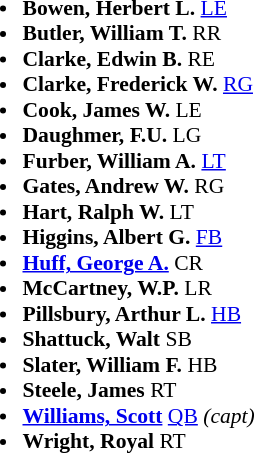<table class="toccolours" style="border-collapse:collapse; font-size:90%;">
<tr>
<td colspan="7" align="center"></td>
</tr>
<tr>
<td valign="top"><br><ul><li><strong>Bowen, Herbert L.</strong> <a href='#'>LE</a></li><li><strong>Butler, William T.</strong> RR</li><li><strong>Clarke, Edwin B.</strong> RE</li><li><strong>Clarke, Frederick W.</strong> <a href='#'>RG</a></li><li><strong>Cook, James W.</strong> LE</li><li><strong>Daughmer, F.U.</strong> LG</li><li><strong>Furber, William A.</strong> <a href='#'>LT</a></li><li><strong>Gates, Andrew W.</strong> RG</li><li><strong>Hart, Ralph W.</strong> LT</li><li><strong>Higgins, Albert G.</strong> <a href='#'>FB</a></li><li><strong><a href='#'>Huff, George A.</a></strong> CR</li><li><strong>McCartney, W.P.</strong> LR</li><li><strong>Pillsbury, Arthur L.</strong> <a href='#'>HB</a></li><li><strong>Shattuck, Walt</strong> SB</li><li><strong>Slater, William F.</strong> HB</li><li><strong>Steele, James</strong> RT</li><li><strong><a href='#'>Williams, Scott</a></strong> <a href='#'>QB</a> <em>(capt)</em></li><li><strong>Wright, Royal</strong> RT</li></ul></td>
</tr>
</table>
